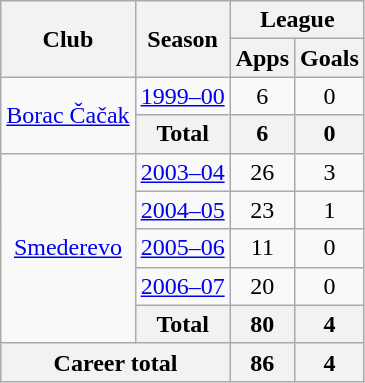<table class="wikitable" style="text-align:center">
<tr>
<th rowspan="2">Club</th>
<th rowspan="2">Season</th>
<th colspan="2">League</th>
</tr>
<tr>
<th>Apps</th>
<th>Goals</th>
</tr>
<tr>
<td rowspan="2"><a href='#'>Borac Čačak</a></td>
<td><a href='#'>1999–00</a></td>
<td>6</td>
<td>0</td>
</tr>
<tr>
<th>Total</th>
<th>6</th>
<th>0</th>
</tr>
<tr>
<td rowspan="5"><a href='#'>Smederevo</a></td>
<td><a href='#'>2003–04</a></td>
<td>26</td>
<td>3</td>
</tr>
<tr>
<td><a href='#'>2004–05</a></td>
<td>23</td>
<td>1</td>
</tr>
<tr>
<td><a href='#'>2005–06</a></td>
<td>11</td>
<td>0</td>
</tr>
<tr>
<td><a href='#'>2006–07</a></td>
<td>20</td>
<td>0</td>
</tr>
<tr>
<th>Total</th>
<th>80</th>
<th>4</th>
</tr>
<tr>
<th colspan="2">Career total</th>
<th>86</th>
<th>4</th>
</tr>
</table>
